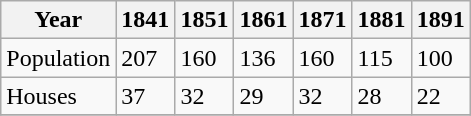<table class="wikitable">
<tr>
<th>Year</th>
<th>1841</th>
<th>1851</th>
<th>1861</th>
<th>1871</th>
<th>1881</th>
<th>1891</th>
</tr>
<tr>
<td>Population</td>
<td>207</td>
<td>160</td>
<td>136</td>
<td>160</td>
<td>115</td>
<td>100</td>
</tr>
<tr>
<td>Houses</td>
<td>37</td>
<td>32</td>
<td>29</td>
<td>32</td>
<td>28</td>
<td>22</td>
</tr>
<tr>
</tr>
</table>
